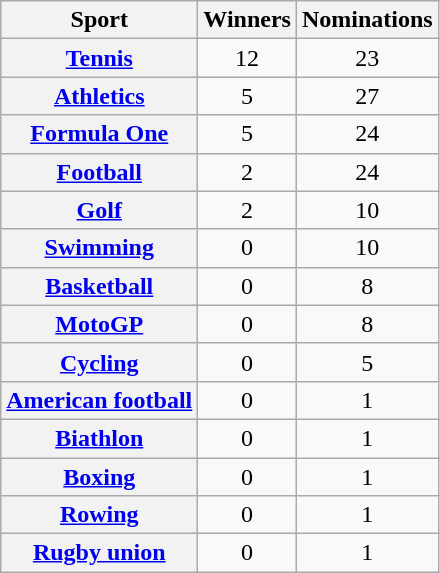<table class="sortable wikitable plainrowheaders" style="text-align: center">
<tr>
<th scope=col>Sport</th>
<th scope=col data-sort-type="number">Winners</th>
<th scope=col data-sort-type="number">Nominations</th>
</tr>
<tr>
<th scope=row><a href='#'>Tennis</a></th>
<td>12</td>
<td>23</td>
</tr>
<tr>
<th scope=row><a href='#'>Athletics</a></th>
<td>5</td>
<td>27</td>
</tr>
<tr>
<th scope=row><a href='#'>Formula One</a></th>
<td>5</td>
<td>24</td>
</tr>
<tr>
<th scope=row><a href='#'>Football</a></th>
<td>2</td>
<td>24</td>
</tr>
<tr>
<th scope=row><a href='#'>Golf</a></th>
<td>2</td>
<td>10</td>
</tr>
<tr>
<th scope=row><a href='#'>Swimming</a></th>
<td>0</td>
<td>10</td>
</tr>
<tr>
<th scope=row><a href='#'>Basketball</a></th>
<td>0</td>
<td>8</td>
</tr>
<tr>
<th scope=row><a href='#'>MotoGP</a></th>
<td>0</td>
<td>8</td>
</tr>
<tr>
<th scope=row><a href='#'>Cycling</a></th>
<td>0</td>
<td>5</td>
</tr>
<tr>
<th scope=row><a href='#'>American football</a></th>
<td>0</td>
<td>1</td>
</tr>
<tr>
<th scope=row><a href='#'>Biathlon</a></th>
<td>0</td>
<td>1</td>
</tr>
<tr>
<th scope=row><a href='#'>Boxing</a></th>
<td>0</td>
<td>1</td>
</tr>
<tr>
<th scope=row><a href='#'>Rowing</a></th>
<td>0</td>
<td>1</td>
</tr>
<tr>
<th scope=row><a href='#'>Rugby union</a></th>
<td>0</td>
<td>1</td>
</tr>
</table>
